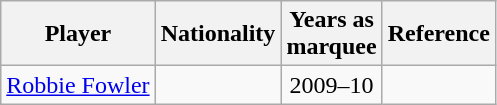<table class="wikitable" style="text-align:center">
<tr>
<th>Player</th>
<th>Nationality</th>
<th>Years as <br>marquee</th>
<th>Reference</th>
</tr>
<tr>
<td><a href='#'>Robbie Fowler</a></td>
<td></td>
<td>2009–10</td>
<td></td>
</tr>
</table>
